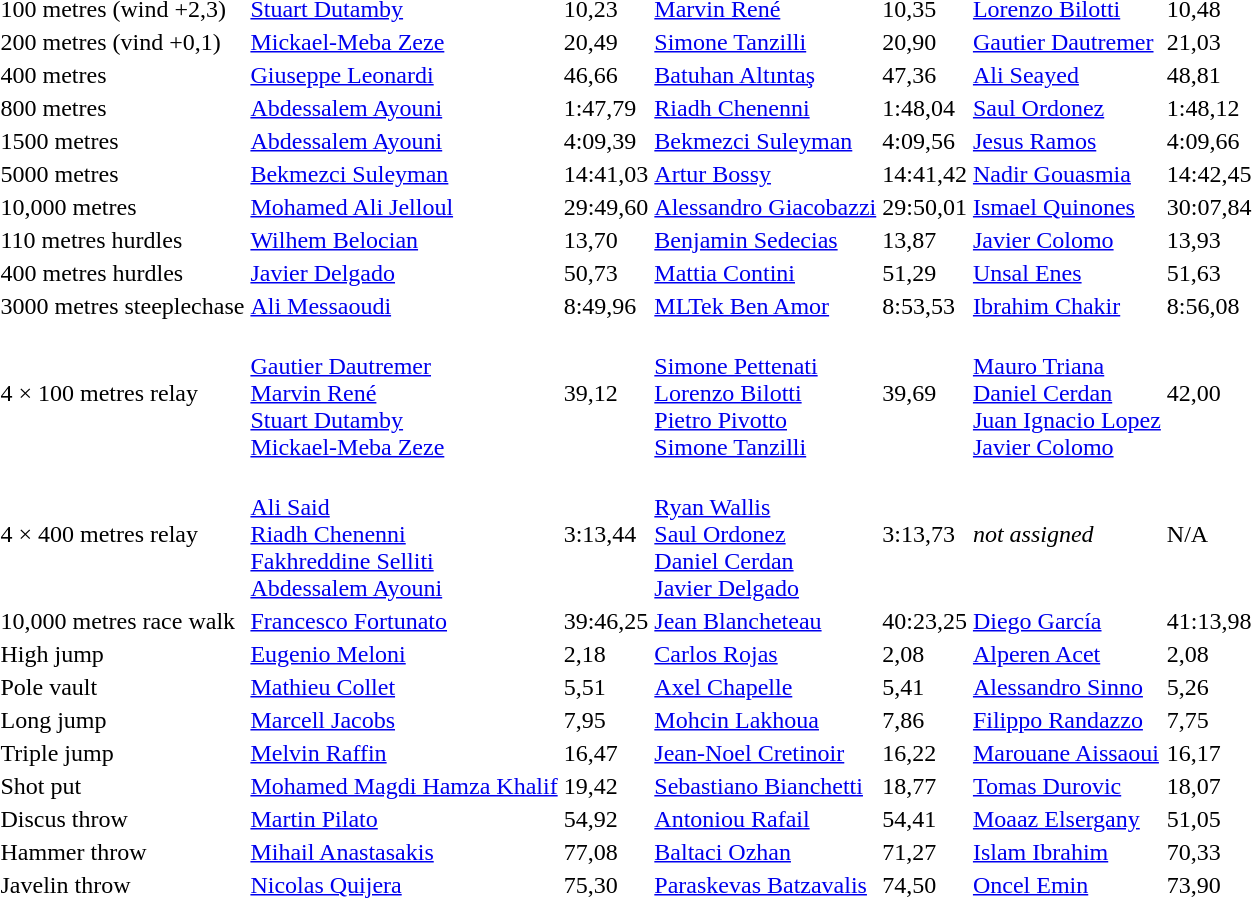<table>
<tr>
<td>100 metres (wind +2,3)</td>
<td><a href='#'>Stuart Dutamby</a> <br> </td>
<td>10,23</td>
<td><a href='#'>Marvin René</a> <br> </td>
<td>10,35</td>
<td><a href='#'>Lorenzo Bilotti</a> <br> </td>
<td>10,48</td>
</tr>
<tr>
<td>200 metres (vind +0,1)</td>
<td><a href='#'>Mickael-Meba Zeze</a><br></td>
<td>20,49</td>
<td><a href='#'>Simone Tanzilli</a><br></td>
<td>20,90</td>
<td><a href='#'>Gautier Dautremer</a><br></td>
<td>21,03</td>
</tr>
<tr>
<td>400 metres</td>
<td><a href='#'>Giuseppe Leonardi</a> <br> </td>
<td>46,66</td>
<td><a href='#'>Batuhan Altıntaş</a> <br> </td>
<td>47,36</td>
<td><a href='#'>Ali Seayed</a> <br> </td>
<td>48,81</td>
</tr>
<tr>
<td>800 metres</td>
<td><a href='#'>Abdessalem Ayouni</a> <br> </td>
<td>1:47,79</td>
<td><a href='#'>Riadh Chenenni</a> <br> </td>
<td>1:48,04</td>
<td><a href='#'>Saul Ordonez</a> <br> </td>
<td>1:48,12</td>
</tr>
<tr>
<td>1500 metres</td>
<td><a href='#'>Abdessalem Ayouni</a> <br> </td>
<td>4:09,39</td>
<td><a href='#'>Bekmezci Suleyman</a> <br> </td>
<td>4:09,56</td>
<td><a href='#'>Jesus Ramos</a> <br> </td>
<td>4:09,66</td>
</tr>
<tr>
<td>5000 metres</td>
<td><a href='#'>Bekmezci Suleyman</a> <br> </td>
<td>14:41,03</td>
<td><a href='#'>Artur Bossy</a> <br> </td>
<td>14:41,42</td>
<td><a href='#'>Nadir Gouasmia</a> <br> </td>
<td>14:42,45</td>
</tr>
<tr>
<td>10,000 metres</td>
<td><a href='#'>Mohamed Ali Jelloul</a> <br> </td>
<td>29:49,60</td>
<td><a href='#'>Alessandro Giacobazzi</a> <br> </td>
<td>29:50,01</td>
<td><a href='#'>Ismael Quinones</a> <br> </td>
<td>30:07,84</td>
</tr>
<tr>
<td>110 metres hurdles</td>
<td><a href='#'>Wilhem Belocian</a> <br> </td>
<td>13,70</td>
<td><a href='#'>Benjamin Sedecias</a> <br> </td>
<td>13,87</td>
<td><a href='#'>Javier Colomo</a> <br> </td>
<td>13,93</td>
</tr>
<tr>
<td>400 metres hurdles</td>
<td><a href='#'>Javier Delgado</a> <br> </td>
<td>50,73</td>
<td><a href='#'>Mattia Contini</a> <br> </td>
<td>51,29</td>
<td><a href='#'>Unsal Enes</a> <br> </td>
<td>51,63</td>
</tr>
<tr>
<td>3000 metres steeplechase</td>
<td><a href='#'>Ali Messaoudi</a> <br> </td>
<td>8:49,96</td>
<td><a href='#'>MLTek Ben Amor</a> <br> </td>
<td>8:53,53</td>
<td><a href='#'>Ibrahim Chakir</a> <br> </td>
<td>8:56,08</td>
</tr>
<tr>
<td>4 × 100 metres relay</td>
<td><br><a href='#'>Gautier Dautremer</a><br><a href='#'>Marvin René</a><br><a href='#'>Stuart Dutamby</a><br><a href='#'>Mickael-Meba Zeze</a> <br></td>
<td>39,12</td>
<td><br><a href='#'>Simone Pettenati</a><br><a href='#'>Lorenzo Bilotti</a><br><a href='#'>Pietro Pivotto</a><br><a href='#'>Simone Tanzilli</a></td>
<td>39,69</td>
<td><br><a href='#'>Mauro Triana</a><br><a href='#'>Daniel Cerdan</a><br><a href='#'>Juan Ignacio Lopez</a><br><a href='#'>Javier Colomo</a></td>
<td>42,00</td>
</tr>
<tr>
<td>4 × 400 metres relay</td>
<td><br><a href='#'>Ali Said</a><br><a href='#'>Riadh Chenenni</a><br><a href='#'>Fakhreddine Selliti</a><br><a href='#'>Abdessalem Ayouni</a></td>
<td>3:13,44</td>
<td><br><a href='#'>Ryan Wallis</a><br><a href='#'>Saul Ordonez</a><br><a href='#'>Daniel Cerdan</a><br><a href='#'>Javier Delgado</a></td>
<td>3:13,73</td>
<td><em>not assigned</em></td>
<td>N/A</td>
</tr>
<tr>
<td>10,000 metres race walk</td>
<td><a href='#'>Francesco Fortunato</a> <br> </td>
<td>39:46,25</td>
<td><a href='#'>Jean Blancheteau</a> <br> </td>
<td>40:23,25</td>
<td><a href='#'>Diego García</a> <br> </td>
<td>41:13,98</td>
</tr>
<tr>
<td>High jump</td>
<td><a href='#'>Eugenio Meloni</a> <br> </td>
<td>2,18</td>
<td><a href='#'>Carlos Rojas</a> <br> </td>
<td>2,08</td>
<td><a href='#'>Alperen Acet</a> <br> </td>
<td>2,08</td>
</tr>
<tr>
<td>Pole vault</td>
<td><a href='#'>Mathieu Collet</a> <br> </td>
<td>5,51</td>
<td><a href='#'>Axel Chapelle</a> <br> </td>
<td>5,41</td>
<td><a href='#'>Alessandro Sinno</a> <br> </td>
<td>5,26</td>
</tr>
<tr>
<td>Long jump</td>
<td><a href='#'>Marcell Jacobs</a> <br> </td>
<td>7,95</td>
<td><a href='#'>Mohcin Lakhoua</a> <br> </td>
<td>7,86</td>
<td><a href='#'>Filippo Randazzo</a> <br> </td>
<td>7,75</td>
</tr>
<tr>
<td>Triple jump</td>
<td><a href='#'>Melvin Raffin</a> <br> </td>
<td>16,47</td>
<td><a href='#'>Jean-Noel Cretinoir</a> <br> </td>
<td>16,22</td>
<td><a href='#'>Marouane Aissaoui</a> <br> </td>
<td>16,17</td>
</tr>
<tr>
<td>Shot put</td>
<td><a href='#'>Mohamed Magdi Hamza Khalif</a> <br> </td>
<td>19,42</td>
<td><a href='#'>Sebastiano Bianchetti</a> <br> </td>
<td>18,77</td>
<td><a href='#'>Tomas Durovic</a> <br> </td>
<td>18,07</td>
</tr>
<tr>
<td>Discus throw</td>
<td><a href='#'>Martin Pilato</a> <br> </td>
<td>54,92</td>
<td><a href='#'>Antoniou Rafail</a> <br> </td>
<td>54,41</td>
<td><a href='#'>Moaaz Elsergany</a> <br> </td>
<td>51,05</td>
</tr>
<tr>
<td>Hammer throw</td>
<td><a href='#'>Mihail Anastasakis</a> <br> </td>
<td>77,08</td>
<td><a href='#'>Baltaci Ozhan</a> <br> </td>
<td>71,27</td>
<td><a href='#'>Islam Ibrahim</a> <br> </td>
<td>70,33</td>
</tr>
<tr>
<td>Javelin throw</td>
<td><a href='#'>Nicolas Quijera</a> <br> </td>
<td>75,30</td>
<td><a href='#'>Paraskevas Batzavalis</a> <br> </td>
<td>74,50</td>
<td><a href='#'>Oncel Emin</a> <br> </td>
<td>73,90</td>
</tr>
</table>
